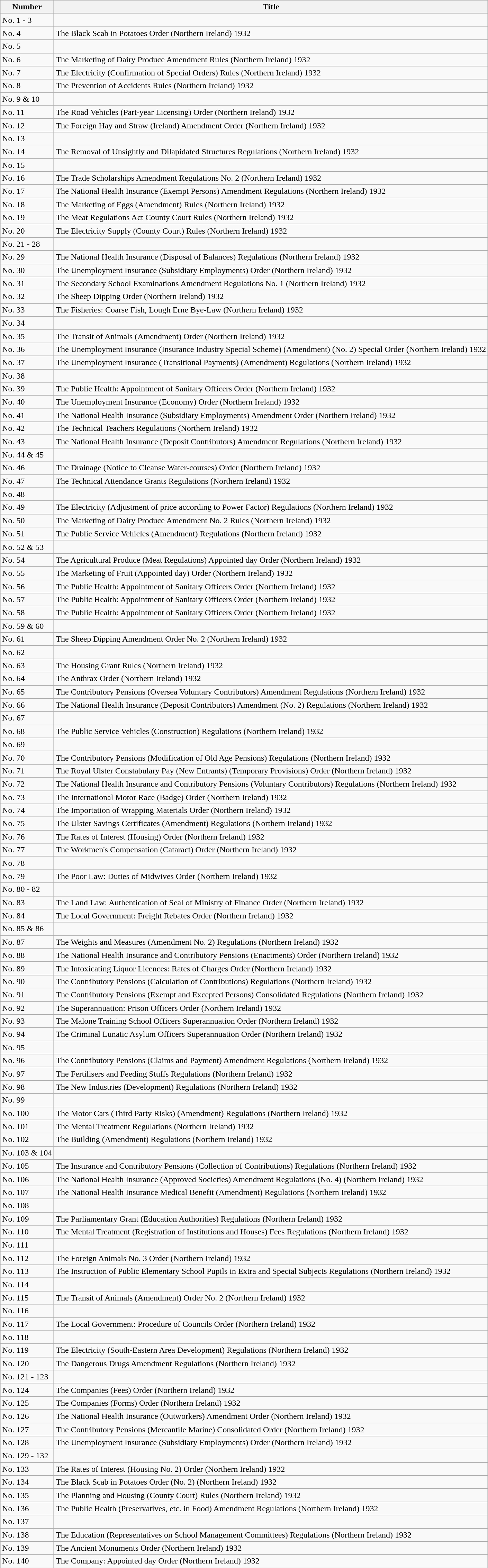<table class="wikitable collapsible">
<tr>
<th>Number</th>
<th>Title</th>
</tr>
<tr>
<td>No. 1 - 3</td>
<td></td>
</tr>
<tr>
<td>No. 4</td>
<td>The Black Scab in Potatoes Order (Northern Ireland) 1932</td>
</tr>
<tr>
<td>No. 5</td>
<td></td>
</tr>
<tr>
<td>No. 6</td>
<td>The Marketing of Dairy Produce Amendment Rules (Northern Ireland) 1932</td>
</tr>
<tr>
<td>No. 7</td>
<td>The Electricity (Confirmation of Special Orders) Rules (Northern Ireland) 1932</td>
</tr>
<tr>
<td>No. 8</td>
<td>The Prevention of Accidents Rules (Northern Ireland) 1932</td>
</tr>
<tr>
<td>No. 9 & 10</td>
<td></td>
</tr>
<tr>
<td>No. 11</td>
<td>The Road Vehicles (Part-year Licensing) Order (Northern Ireland) 1932</td>
</tr>
<tr>
<td>No. 12</td>
<td>The Foreign Hay and Straw (Ireland) Amendment Order (Northern Ireland) 1932</td>
</tr>
<tr>
<td>No. 13</td>
<td></td>
</tr>
<tr>
<td>No. 14</td>
<td>The Removal of Unsightly and Dilapidated Structures Regulations (Northern Ireland) 1932</td>
</tr>
<tr>
<td>No. 15</td>
<td></td>
</tr>
<tr>
<td>No. 16</td>
<td>The Trade Scholarships Amendment Regulations No. 2 (Northern Ireland) 1932</td>
</tr>
<tr>
<td>No. 17</td>
<td>The National Health Insurance (Exempt Persons) Amendment Regulations (Northern Ireland) 1932</td>
</tr>
<tr>
<td>No. 18</td>
<td>The Marketing of Eggs (Amendment) Rules (Northern Ireland) 1932</td>
</tr>
<tr>
<td>No. 19</td>
<td>The Meat Regulations Act County Court Rules (Northern Ireland) 1932</td>
</tr>
<tr>
<td>No. 20</td>
<td>The Electricity Supply (County Court) Rules (Northern Ireland) 1932</td>
</tr>
<tr>
<td>No. 21 - 28</td>
<td></td>
</tr>
<tr>
<td>No. 29</td>
<td>The National Health Insurance (Disposal of Balances) Regulations (Northern Ireland) 1932</td>
</tr>
<tr>
<td>No. 30</td>
<td>The Unemployment Insurance (Subsidiary Employments) Order (Northern Ireland) 1932</td>
</tr>
<tr>
<td>No. 31</td>
<td>The Secondary School Examinations Amendment Regulations No. 1 (Northern Ireland) 1932</td>
</tr>
<tr>
<td>No. 32</td>
<td>The Sheep Dipping Order (Northern Ireland) 1932</td>
</tr>
<tr>
<td>No. 33</td>
<td>The Fisheries: Coarse Fish, Lough Erne Bye-Law (Northern Ireland) 1932</td>
</tr>
<tr>
<td>No. 34</td>
<td></td>
</tr>
<tr>
<td>No. 35</td>
<td>The Transit of Animals (Amendment) Order (Northern Ireland) 1932</td>
</tr>
<tr>
<td>No. 36</td>
<td>The Unemployment Insurance (Insurance Industry Special Scheme) (Amendment) (No. 2) Special Order (Northern Ireland) 1932</td>
</tr>
<tr>
<td>No. 37</td>
<td>The Unemployment Insurance (Transitional Payments) (Amendment) Regulations (Northern Ireland) 1932</td>
</tr>
<tr>
<td>No. 38</td>
<td></td>
</tr>
<tr>
<td>No. 39</td>
<td>The Public Health: Appointment of Sanitary Officers Order (Northern Ireland) 1932</td>
</tr>
<tr>
<td>No. 40</td>
<td>The Unemployment Insurance (Economy) Order (Northern Ireland) 1932</td>
</tr>
<tr>
<td>No. 41</td>
<td>The National Health Insurance (Subsidiary Employments) Amendment Order (Northern Ireland) 1932</td>
</tr>
<tr>
<td>No. 42</td>
<td>The Technical Teachers Regulations (Northern Ireland) 1932</td>
</tr>
<tr>
<td>No. 43</td>
<td>The National Health Insurance (Deposit Contributors) Amendment Regulations (Northern Ireland) 1932</td>
</tr>
<tr>
<td>No. 44 & 45</td>
<td></td>
</tr>
<tr>
<td>No. 46</td>
<td>The Drainage (Notice to Cleanse Water-courses) Order (Northern Ireland) 1932</td>
</tr>
<tr>
<td>No. 47</td>
<td>The Technical Attendance Grants Regulations (Northern Ireland) 1932</td>
</tr>
<tr>
<td>No. 48</td>
<td></td>
</tr>
<tr>
<td>No. 49</td>
<td>The Electricity (Adjustment of price according to Power Factor) Regulations (Northern Ireland) 1932</td>
</tr>
<tr>
<td>No. 50</td>
<td>The Marketing of Dairy Produce Amendment No. 2 Rules (Northern Ireland) 1932</td>
</tr>
<tr>
<td>No. 51</td>
<td>The Public Service Vehicles (Amendment) Regulations (Northern Ireland) 1932</td>
</tr>
<tr>
<td>No. 52 & 53</td>
<td></td>
</tr>
<tr>
<td>No. 54</td>
<td>The Agricultural Produce (Meat Regulations) Appointed day Order (Northern Ireland) 1932</td>
</tr>
<tr>
<td>No. 55</td>
<td>The Marketing of Fruit (Appointed day) Order (Northern Ireland) 1932</td>
</tr>
<tr>
<td>No. 56</td>
<td>The Public Health: Appointment of Sanitary Officers Order (Northern Ireland) 1932</td>
</tr>
<tr>
<td>No. 57</td>
<td>The Public Health: Appointment of Sanitary Officers Order (Northern Ireland) 1932</td>
</tr>
<tr>
<td>No. 58</td>
<td>The Public Health: Appointment of Sanitary Officers Order (Northern Ireland) 1932</td>
</tr>
<tr>
<td>No. 59 & 60</td>
<td></td>
</tr>
<tr>
<td>No. 61</td>
<td>The Sheep Dipping Amendment Order No. 2 (Northern Ireland) 1932</td>
</tr>
<tr>
<td>No. 62</td>
<td></td>
</tr>
<tr>
<td>No. 63</td>
<td>The Housing Grant Rules (Northern Ireland) 1932</td>
</tr>
<tr>
<td>No. 64</td>
<td>The Anthrax Order (Northern Ireland) 1932</td>
</tr>
<tr>
<td>No. 65</td>
<td>The Contributory Pensions (Oversea Voluntary Contributors) Amendment Regulations (Northern Ireland) 1932</td>
</tr>
<tr>
<td>No. 66</td>
<td>The National Health Insurance (Deposit Contributors) Amendment (No. 2) Regulations (Northern Ireland) 1932</td>
</tr>
<tr>
<td>No. 67</td>
<td></td>
</tr>
<tr>
<td>No. 68</td>
<td>The Public Service Vehicles (Construction) Regulations (Northern Ireland) 1932</td>
</tr>
<tr>
<td>No. 69</td>
<td></td>
</tr>
<tr>
<td>No. 70</td>
<td>The Contributory Pensions (Modification of Old Age Pensions) Regulations (Northern Ireland) 1932</td>
</tr>
<tr>
<td>No. 71</td>
<td>The Royal Ulster Constabulary Pay (New Entrants) (Temporary Provisions) Order (Northern Ireland) 1932</td>
</tr>
<tr>
<td>No. 72</td>
<td>The National Health Insurance and Contributory Pensions (Voluntary Contributors) Regulations (Northern Ireland) 1932</td>
</tr>
<tr>
<td>No. 73</td>
<td>The International Motor Race (Badge) Order (Northern Ireland) 1932</td>
</tr>
<tr>
<td>No. 74</td>
<td>The Importation of Wrapping Materials Order (Northern Ireland) 1932</td>
</tr>
<tr>
<td>No. 75</td>
<td>The Ulster Savings Certificates (Amendment) Regulations (Northern Ireland) 1932</td>
</tr>
<tr>
<td>No. 76</td>
<td>The Rates of Interest (Housing) Order (Northern Ireland) 1932</td>
</tr>
<tr>
<td>No. 77</td>
<td>The Workmen's Compensation (Cataract) Order (Northern Ireland) 1932</td>
</tr>
<tr>
<td>No. 78</td>
<td></td>
</tr>
<tr>
<td>No. 79</td>
<td>The Poor Law: Duties of Midwives Order (Northern Ireland) 1932</td>
</tr>
<tr>
<td>No. 80 - 82</td>
<td></td>
</tr>
<tr>
<td>No. 83</td>
<td>The Land Law: Authentication of Seal of Ministry of Finance Order (Northern Ireland) 1932</td>
</tr>
<tr>
<td>No. 84</td>
<td>The Local Government: Freight Rebates Order (Northern Ireland) 1932</td>
</tr>
<tr>
<td>No. 85 & 86</td>
<td></td>
</tr>
<tr>
<td>No. 87</td>
<td>The Weights and Measures (Amendment No. 2) Regulations (Northern Ireland) 1932</td>
</tr>
<tr>
<td>No. 88</td>
<td>The National Health Insurance and Contributory Pensions (Enactments) Order (Northern Ireland) 1932</td>
</tr>
<tr>
<td>No. 89</td>
<td>The Intoxicating Liquor Licences: Rates of Charges Order (Northern Ireland) 1932</td>
</tr>
<tr>
<td>No. 90</td>
<td>The Contributory Pensions (Calculation of Contributions) Regulations (Northern Ireland) 1932</td>
</tr>
<tr>
<td>No. 91</td>
<td>The Contributory Pensions (Exempt and Excepted Persons) Consolidated Regulations (Northern Ireland) 1932</td>
</tr>
<tr>
<td>No. 92</td>
<td>The Superannuation: Prison Officers Order (Northern Ireland) 1932</td>
</tr>
<tr>
<td>No. 93</td>
<td>The Malone Training School Officers Superannuation Order (Northern Ireland) 1932</td>
</tr>
<tr>
<td>No. 94</td>
<td>The Criminal Lunatic Asylum Officers Superannuation Order (Northern Ireland) 1932</td>
</tr>
<tr>
<td>No. 95</td>
<td></td>
</tr>
<tr>
<td>No. 96</td>
<td>The Contributory Pensions (Claims and Payment) Amendment Regulations (Northern Ireland) 1932</td>
</tr>
<tr>
<td>No. 97</td>
<td>The Fertilisers and Feeding Stuffs Regulations (Northern Ireland) 1932</td>
</tr>
<tr>
<td>No. 98</td>
<td>The New Industries (Development) Regulations (Northern Ireland) 1932</td>
</tr>
<tr>
<td>No. 99</td>
<td></td>
</tr>
<tr>
<td>No. 100</td>
<td>The Motor Cars (Third Party Risks) (Amendment) Regulations (Northern Ireland) 1932</td>
</tr>
<tr>
<td>No. 101</td>
<td>The Mental Treatment Regulations (Northern Ireland) 1932</td>
</tr>
<tr>
<td>No. 102</td>
<td>The Building (Amendment) Regulations (Northern Ireland) 1932</td>
</tr>
<tr>
<td>No. 103 & 104</td>
<td></td>
</tr>
<tr>
<td>No. 105</td>
<td>The Insurance and Contributory Pensions (Collection of Contributions) Regulations (Northern Ireland) 1932</td>
</tr>
<tr>
<td>No. 106</td>
<td>The National Health Insurance (Approved Societies) Amendment Regulations (No. 4) (Northern Ireland) 1932</td>
</tr>
<tr>
<td>No. 107</td>
<td>The National Health Insurance Medical Benefit (Amendment) Regulations (Northern Ireland) 1932</td>
</tr>
<tr>
<td>No. 108</td>
<td></td>
</tr>
<tr>
<td>No. 109</td>
<td>The Parliamentary Grant (Education Authorities) Regulations (Northern Ireland) 1932</td>
</tr>
<tr>
<td>No. 110</td>
<td>The Mental Treatment (Registration of Institutions and Houses) Fees Regulations (Northern Ireland) 1932</td>
</tr>
<tr>
<td>No. 111</td>
<td></td>
</tr>
<tr>
<td>No. 112</td>
<td>The Foreign Animals No. 3 Order (Northern Ireland) 1932</td>
</tr>
<tr>
<td>No. 113</td>
<td>The Instruction of Public Elementary School Pupils in Extra and Special Subjects Regulations (Northern Ireland) 1932</td>
</tr>
<tr>
<td>No. 114</td>
<td></td>
</tr>
<tr>
<td>No. 115</td>
<td>The Transit of Animals (Amendment) Order No. 2 (Northern Ireland) 1932</td>
</tr>
<tr>
<td>No. 116</td>
<td></td>
</tr>
<tr>
<td>No. 117</td>
<td>The Local Government: Procedure of Councils Order (Northern Ireland) 1932</td>
</tr>
<tr>
<td>No. 118</td>
<td></td>
</tr>
<tr>
<td>No. 119</td>
<td>The Electricity (South-Eastern Area Development) Regulations (Northern Ireland) 1932</td>
</tr>
<tr>
<td>No. 120</td>
<td>The Dangerous Drugs Amendment Regulations (Northern Ireland) 1932</td>
</tr>
<tr>
<td>No. 121 - 123</td>
<td></td>
</tr>
<tr>
<td>No. 124</td>
<td>The Companies (Fees) Order (Northern Ireland) 1932</td>
</tr>
<tr>
<td>No. 125</td>
<td>The Companies (Forms) Order (Northern Ireland) 1932</td>
</tr>
<tr>
<td>No. 126</td>
<td>The National Health Insurance (Outworkers) Amendment Order (Northern Ireland) 1932</td>
</tr>
<tr>
<td>No. 127</td>
<td>The Contributory Pensions (Mercantile Marine) Consolidated Order (Northern Ireland) 1932</td>
</tr>
<tr>
<td>No. 128</td>
<td>The Unemployment Insurance (Subsidiary Employments) Order (Northern Ireland) 1932</td>
</tr>
<tr>
<td>No. 129 - 132</td>
<td></td>
</tr>
<tr>
<td>No. 133</td>
<td>The Rates of Interest (Housing No. 2) Order (Northern Ireland) 1932</td>
</tr>
<tr>
<td>No. 134</td>
<td>The Black Scab in Potatoes Order (No. 2) (Northern Ireland) 1932</td>
</tr>
<tr>
<td>No. 135</td>
<td>The Planning and Housing (County Court) Rules (Northern Ireland) 1932</td>
</tr>
<tr>
<td>No. 136</td>
<td>The Public Health (Preservatives, etc. in Food) Amendment Regulations (Northern Ireland) 1932</td>
</tr>
<tr>
<td>No. 137</td>
<td></td>
</tr>
<tr>
<td>No. 138</td>
<td>The Education (Representatives on School Management Committees) Regulations (Northern Ireland) 1932</td>
</tr>
<tr>
<td>No. 139</td>
<td>The Ancient Monuments Order (Northern Ireland) 1932</td>
</tr>
<tr>
<td>No. 140</td>
<td>The Company: Appointed day Order (Northern Ireland) 1932</td>
</tr>
</table>
